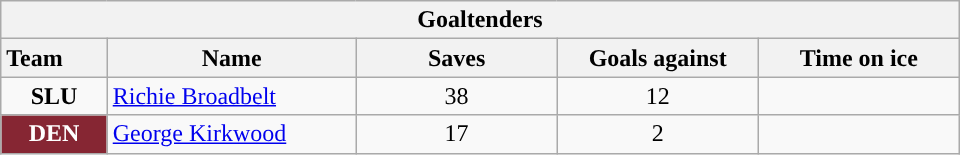<table class="wikitable" style="width:40em; text-align:right;">
<tr>
<th colspan=5>Goaltenders</th>
</tr>
<tr>
<th style="width:4em; text-align:left;">Team</th>
<th style="width:10em;">Name</th>
<th style="width:8em;">Saves</th>
<th style="width:8em;">Goals against</th>
<th style="width:8em;">Time on ice</th>
</tr>
<tr>
<td align=center><strong>SLU</strong></td>
<td style="text-align:left;"><a href='#'>Richie Broadbelt</a></td>
<td align=center>38</td>
<td align=center>12</td>
<td align=center></td>
</tr>
<tr>
<td align=center style="color:white; background:#862633; "><strong>DEN</strong></td>
<td style="text-align:left;"><a href='#'>George Kirkwood</a></td>
<td align=center>17</td>
<td align=center>2</td>
<td align=center></td>
</tr>
</table>
